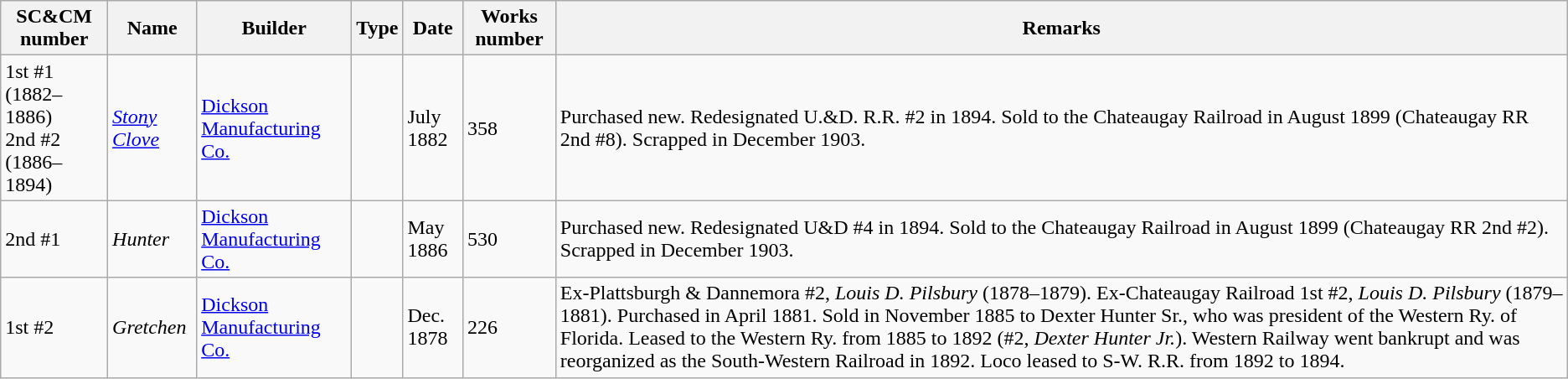<table class="wikitable">
<tr>
<th>SC&CM number</th>
<th>Name</th>
<th>Builder</th>
<th>Type</th>
<th>Date</th>
<th>Works number</th>
<th>Remarks</th>
</tr>
<tr>
<td>1st #1 (1882–1886)<br>2nd #2 (1886–1894)</td>
<td><a href='#'><em>Stony Clove</em></a></td>
<td><a href='#'>Dickson Manufacturing Co.</a></td>
<td></td>
<td>July 1882</td>
<td>358</td>
<td>Purchased new. Redesignated U.&D. R.R. #2 in 1894. Sold to the Chateaugay Railroad in August 1899 (Chateaugay RR 2nd #8).  Scrapped in December 1903.</td>
</tr>
<tr>
<td>2nd #1</td>
<td><em>Hunter</em></td>
<td><a href='#'>Dickson Manufacturing Co.</a></td>
<td></td>
<td>May 1886</td>
<td>530</td>
<td>Purchased new.  Redesignated U&D #4 in 1894. Sold to the Chateaugay Railroad in August 1899 (Chateaugay RR 2nd #2). Scrapped in December 1903.</td>
</tr>
<tr>
<td>1st #2</td>
<td><em>Gretchen</em></td>
<td><a href='#'>Dickson Manufacturing Co.</a></td>
<td></td>
<td>Dec. 1878</td>
<td>226</td>
<td>Ex-Plattsburgh & Dannemora #2, <em>Louis D. Pilsbury</em> (1878–1879).  Ex-Chateaugay Railroad 1st #2, <em>Louis D. Pilsbury</em> (1879–1881). Purchased in April 1881.  Sold in November 1885 to Dexter Hunter Sr., who was president of the Western Ry. of Florida.  Leased to the Western Ry. from 1885 to 1892 (#2, <em>Dexter Hunter Jr.</em>).  Western Railway went bankrupt and was reorganized as the South-Western Railroad in 1892.  Loco leased to S-W. R.R. from 1892 to 1894.</td>
</tr>
</table>
